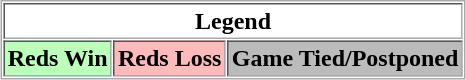<table align="center" border="1" cellpadding="2" cellspacing="1" style="border:1px solid #aaa">
<tr>
<th colspan="3">Legend</th>
</tr>
<tr>
<th bgcolor="bbffbb">Reds Win</th>
<th bgcolor="ffbbbb">Reds Loss</th>
<th bgcolor="bbbbbb">Game Tied/Postponed</th>
</tr>
</table>
